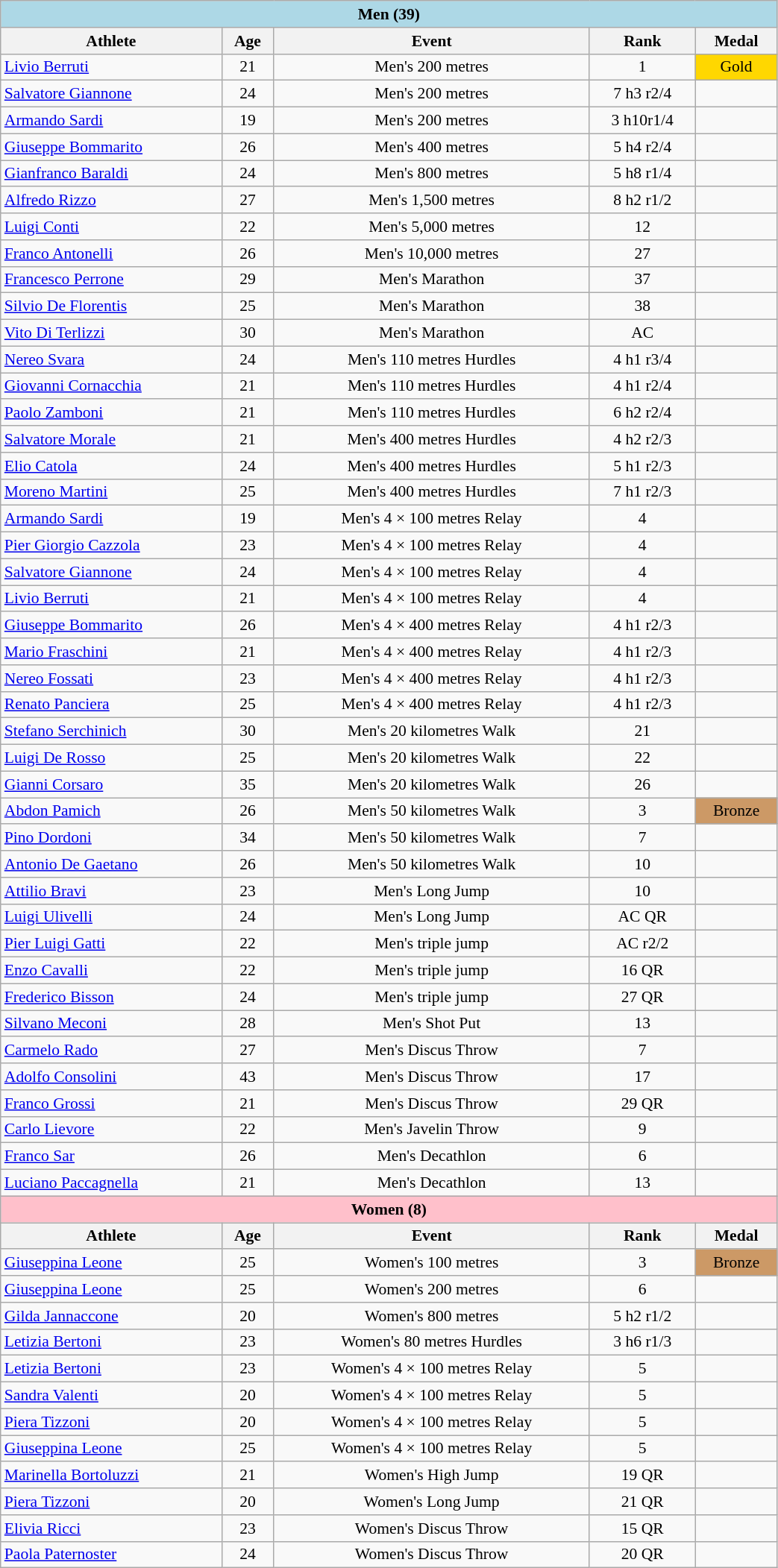<table class="wikitable" width=55% style="font-size:90%; text-align:center;">
<tr>
<td colspan=5 bgcolor=lightblue><strong>Men (39)</strong></td>
</tr>
<tr>
<th>Athlete</th>
<th>Age</th>
<th>Event</th>
<th>Rank</th>
<th>Medal</th>
</tr>
<tr>
<td align=left><a href='#'>Livio Berruti</a></td>
<td>21</td>
<td>Men's 200 metres</td>
<td>1</td>
<td bgcolor=gold>Gold</td>
</tr>
<tr>
<td align=left><a href='#'>Salvatore Giannone</a></td>
<td>24</td>
<td>Men's 200 metres</td>
<td>7 h3 r2/4</td>
<td></td>
</tr>
<tr>
<td align=left><a href='#'>Armando Sardi</a></td>
<td>19</td>
<td>Men's 200 metres</td>
<td>3 h10r1/4</td>
<td></td>
</tr>
<tr>
<td align=left><a href='#'>Giuseppe Bommarito</a></td>
<td>26</td>
<td>Men's 400 metres</td>
<td>5 h4 r2/4</td>
<td></td>
</tr>
<tr>
<td align=left><a href='#'>Gianfranco Baraldi</a></td>
<td>24</td>
<td>Men's 800 metres</td>
<td>5 h8 r1/4</td>
<td></td>
</tr>
<tr>
<td align=left><a href='#'>Alfredo Rizzo</a></td>
<td>27</td>
<td>Men's 1,500 metres</td>
<td>8 h2 r1/2</td>
<td></td>
</tr>
<tr>
<td align=left><a href='#'>Luigi Conti</a></td>
<td>22</td>
<td>Men's 5,000 metres</td>
<td>12</td>
<td></td>
</tr>
<tr>
<td align=left><a href='#'>Franco Antonelli</a></td>
<td>26</td>
<td>Men's 10,000 metres</td>
<td>27</td>
<td></td>
</tr>
<tr>
<td align=left><a href='#'>Francesco Perrone</a></td>
<td>29</td>
<td>Men's Marathon</td>
<td>37</td>
<td></td>
</tr>
<tr>
<td align=left><a href='#'>Silvio De Florentis</a></td>
<td>25</td>
<td>Men's Marathon</td>
<td>38</td>
<td></td>
</tr>
<tr>
<td align=left><a href='#'>Vito Di Terlizzi</a></td>
<td>30</td>
<td>Men's Marathon</td>
<td>AC</td>
<td></td>
</tr>
<tr>
<td align=left><a href='#'>Nereo Svara</a></td>
<td>24</td>
<td>Men's 110 metres Hurdles</td>
<td>4 h1 r3/4</td>
<td></td>
</tr>
<tr>
<td align=left><a href='#'>Giovanni Cornacchia</a></td>
<td>21</td>
<td>Men's 110 metres Hurdles</td>
<td>4 h1 r2/4</td>
<td></td>
</tr>
<tr>
<td align=left><a href='#'>Paolo Zamboni</a></td>
<td>21</td>
<td>Men's 110 metres Hurdles</td>
<td>6 h2 r2/4</td>
<td></td>
</tr>
<tr>
<td align=left><a href='#'>Salvatore Morale</a></td>
<td>21</td>
<td>Men's 400 metres Hurdles</td>
<td>4 h2 r2/3</td>
<td></td>
</tr>
<tr>
<td align=left><a href='#'>Elio Catola</a></td>
<td>24</td>
<td>Men's 400 metres Hurdles</td>
<td>5 h1 r2/3</td>
<td></td>
</tr>
<tr>
<td align=left><a href='#'>Moreno Martini</a></td>
<td>25</td>
<td>Men's 400 metres Hurdles</td>
<td>7 h1 r2/3</td>
<td></td>
</tr>
<tr>
<td align=left><a href='#'>Armando Sardi</a></td>
<td>19</td>
<td>Men's 4 × 100 metres Relay</td>
<td>4</td>
<td></td>
</tr>
<tr>
<td align=left><a href='#'>Pier Giorgio Cazzola</a></td>
<td>23</td>
<td>Men's 4 × 100 metres Relay</td>
<td>4</td>
<td></td>
</tr>
<tr>
<td align=left><a href='#'>Salvatore Giannone</a></td>
<td>24</td>
<td>Men's 4 × 100 metres Relay</td>
<td>4</td>
<td></td>
</tr>
<tr>
<td align=left><a href='#'>Livio Berruti</a></td>
<td>21</td>
<td>Men's 4 × 100 metres Relay</td>
<td>4</td>
<td></td>
</tr>
<tr>
<td align=left><a href='#'>Giuseppe Bommarito</a></td>
<td>26</td>
<td>Men's 4 × 400 metres Relay</td>
<td>4 h1 r2/3</td>
<td></td>
</tr>
<tr>
<td align=left><a href='#'>Mario Fraschini</a></td>
<td>21</td>
<td>Men's 4 × 400 metres Relay</td>
<td>4 h1 r2/3</td>
<td></td>
</tr>
<tr>
<td align=left><a href='#'>Nereo Fossati</a></td>
<td>23</td>
<td>Men's 4 × 400 metres Relay</td>
<td>4 h1 r2/3</td>
<td></td>
</tr>
<tr>
<td align=left><a href='#'>Renato Panciera</a></td>
<td>25</td>
<td>Men's 4 × 400 metres Relay</td>
<td>4 h1 r2/3</td>
<td></td>
</tr>
<tr>
<td align=left><a href='#'>Stefano Serchinich</a></td>
<td>30</td>
<td>Men's 20 kilometres Walk</td>
<td>21</td>
<td></td>
</tr>
<tr>
<td align=left><a href='#'>Luigi De Rosso</a></td>
<td>25</td>
<td>Men's 20 kilometres Walk</td>
<td>22</td>
<td></td>
</tr>
<tr>
<td align=left><a href='#'>Gianni Corsaro</a></td>
<td>35</td>
<td>Men's 20 kilometres Walk</td>
<td>26</td>
<td></td>
</tr>
<tr>
<td align=left><a href='#'>Abdon Pamich</a></td>
<td>26</td>
<td>Men's 50 kilometres Walk</td>
<td>3</td>
<td bgcolor=cc9966>Bronze</td>
</tr>
<tr>
<td align=left><a href='#'>Pino Dordoni</a></td>
<td>34</td>
<td>Men's 50 kilometres Walk</td>
<td>7</td>
<td></td>
</tr>
<tr>
<td align=left><a href='#'>Antonio De Gaetano</a></td>
<td>26</td>
<td>Men's 50 kilometres Walk</td>
<td>10</td>
<td></td>
</tr>
<tr>
<td align=left><a href='#'>Attilio Bravi</a></td>
<td>23</td>
<td>Men's Long Jump</td>
<td>10</td>
<td></td>
</tr>
<tr>
<td align=left><a href='#'>Luigi Ulivelli</a></td>
<td>24</td>
<td>Men's Long Jump</td>
<td>AC QR</td>
<td></td>
</tr>
<tr>
<td align=left><a href='#'>Pier Luigi Gatti</a></td>
<td>22</td>
<td>Men's triple jump</td>
<td>AC r2/2</td>
<td></td>
</tr>
<tr>
<td align=left><a href='#'>Enzo Cavalli</a></td>
<td>22</td>
<td>Men's triple jump</td>
<td>16 QR</td>
<td></td>
</tr>
<tr>
<td align=left><a href='#'>Frederico Bisson</a></td>
<td>24</td>
<td>Men's triple jump</td>
<td>27 QR</td>
<td></td>
</tr>
<tr>
<td align=left><a href='#'>Silvano Meconi</a></td>
<td>28</td>
<td>Men's Shot Put</td>
<td>13</td>
<td></td>
</tr>
<tr>
<td align=left><a href='#'>Carmelo Rado</a></td>
<td>27</td>
<td>Men's Discus Throw</td>
<td>7</td>
<td></td>
</tr>
<tr>
<td align=left><a href='#'>Adolfo Consolini</a></td>
<td>43</td>
<td>Men's Discus Throw</td>
<td>17</td>
<td></td>
</tr>
<tr>
<td align=left><a href='#'>Franco Grossi</a></td>
<td>21</td>
<td>Men's Discus Throw</td>
<td>29 QR</td>
<td></td>
</tr>
<tr>
<td align=left><a href='#'>Carlo Lievore</a></td>
<td>22</td>
<td>Men's Javelin Throw</td>
<td>9</td>
<td></td>
</tr>
<tr>
<td align=left><a href='#'>Franco Sar</a></td>
<td>26</td>
<td>Men's Decathlon</td>
<td>6</td>
<td></td>
</tr>
<tr>
<td align=left><a href='#'>Luciano Paccagnella</a></td>
<td>21</td>
<td>Men's Decathlon</td>
<td>13</td>
<td></td>
</tr>
<tr>
<td colspan=5 bgcolor=pink><strong>Women (8)</strong></td>
</tr>
<tr>
<th>Athlete</th>
<th>Age</th>
<th>Event</th>
<th>Rank</th>
<th>Medal</th>
</tr>
<tr>
<td align=left><a href='#'>Giuseppina Leone</a></td>
<td>25</td>
<td>Women's 100 metres</td>
<td>3</td>
<td bgcolor=cc9966>Bronze</td>
</tr>
<tr>
<td align=left><a href='#'>Giuseppina Leone</a></td>
<td>25</td>
<td>Women's 200 metres</td>
<td>6</td>
<td></td>
</tr>
<tr>
<td align=left><a href='#'>Gilda Jannaccone</a></td>
<td>20</td>
<td>Women's 800 metres</td>
<td>5 h2 r1/2</td>
<td></td>
</tr>
<tr>
<td align=left><a href='#'>Letizia Bertoni</a></td>
<td>23</td>
<td>Women's 80 metres Hurdles</td>
<td>3 h6 r1/3</td>
<td></td>
</tr>
<tr>
<td align=left><a href='#'>Letizia Bertoni</a></td>
<td>23</td>
<td>Women's 4 × 100 metres Relay</td>
<td>5</td>
<td></td>
</tr>
<tr>
<td align=left><a href='#'>Sandra Valenti</a></td>
<td>20</td>
<td>Women's 4 × 100 metres Relay</td>
<td>5</td>
<td></td>
</tr>
<tr>
<td align=left><a href='#'>Piera Tizzoni</a></td>
<td>20</td>
<td>Women's 4 × 100 metres Relay</td>
<td>5</td>
<td></td>
</tr>
<tr>
<td align=left><a href='#'>Giuseppina Leone</a></td>
<td>25</td>
<td>Women's 4 × 100 metres Relay</td>
<td>5</td>
<td></td>
</tr>
<tr>
<td align=left><a href='#'>Marinella Bortoluzzi</a></td>
<td>21</td>
<td>Women's High Jump</td>
<td>19 QR</td>
<td></td>
</tr>
<tr>
<td align=left><a href='#'>Piera Tizzoni</a></td>
<td>20</td>
<td>Women's Long Jump</td>
<td>21 QR</td>
<td></td>
</tr>
<tr>
<td align=left><a href='#'>Elivia Ricci</a></td>
<td>23</td>
<td>Women's Discus Throw</td>
<td>15 QR</td>
<td></td>
</tr>
<tr>
<td align=left><a href='#'>Paola Paternoster</a></td>
<td>24</td>
<td>Women's Discus Throw</td>
<td>20 QR</td>
<td></td>
</tr>
</table>
